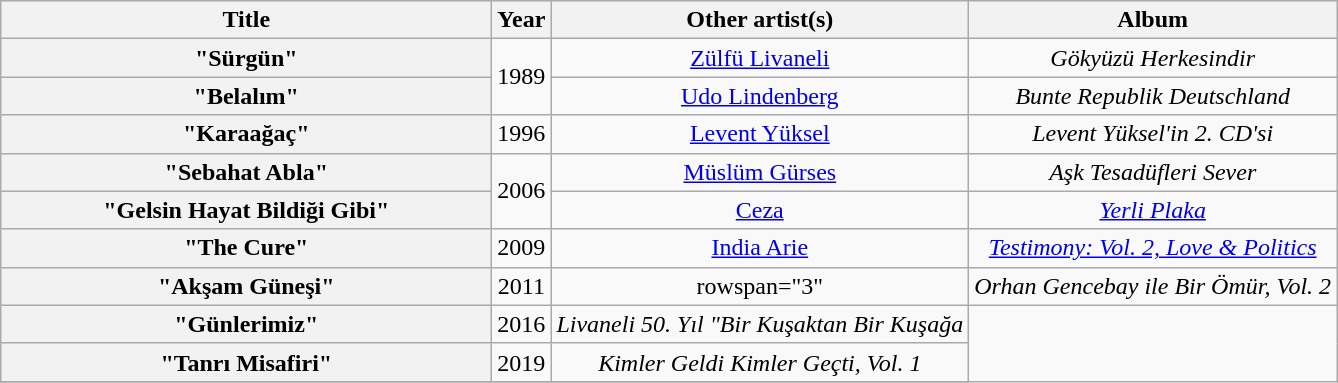<table class="wikitable plainrowheaders" style="text-align:center;">
<tr>
<th scope="col" style="width:20em;">Title</th>
<th scope="col">Year</th>
<th scope="col">Other artist(s)</th>
<th scope="col">Album</th>
</tr>
<tr>
<th scope="row">"Sürgün"</th>
<td rowspan="2">1989</td>
<td><a href='#'>Zülfü Livaneli</a></td>
<td><em>Gökyüzü Herkesindir</em></td>
</tr>
<tr>
<th scope="row">"Belalım"</th>
<td><a href='#'>Udo Lindenberg</a></td>
<td><em>Bunte Republik Deutschland</em></td>
</tr>
<tr>
<th scope="row">"Karaağaç"</th>
<td>1996</td>
<td><a href='#'>Levent Yüksel</a></td>
<td><em>Levent Yüksel'in 2. CD'si</em></td>
</tr>
<tr>
<th scope="row">"Sebahat Abla"</th>
<td rowspan="2">2006</td>
<td><a href='#'>Müslüm Gürses</a></td>
<td><em>Aşk Tesadüfleri Sever</em></td>
</tr>
<tr>
<th scope="row">"Gelsin Hayat Bildiği Gibi"</th>
<td><a href='#'>Ceza</a></td>
<td><em><a href='#'>Yerli Plaka</a></em></td>
</tr>
<tr>
<th scope="row">"The Cure"</th>
<td>2009</td>
<td><a href='#'>India Arie</a></td>
<td><em><a href='#'>Testimony: Vol. 2, Love & Politics</a></em></td>
</tr>
<tr>
<th scope="row">"Akşam Güneşi"</th>
<td>2011</td>
<td>rowspan="3" </td>
<td><em>Orhan Gencebay ile Bir Ömür, Vol. 2 </em></td>
</tr>
<tr>
<th scope="row">"Günlerimiz"</th>
<td>2016</td>
<td><em>Livaneli 50. Yıl "Bir Kuşaktan Bir Kuşağa</em></td>
</tr>
<tr>
<th scope="row">"Tanrı Misafiri"</th>
<td>2019</td>
<td><em>Kimler Geldi Kimler Geçti, Vol. 1</em></td>
</tr>
<tr>
</tr>
</table>
